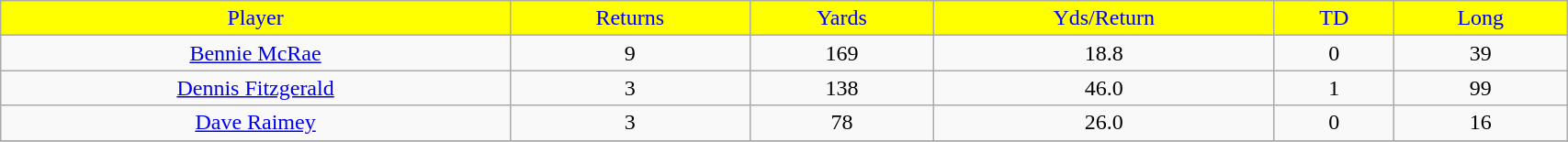<table class="wikitable" width="90%">
<tr align="center" style="background:yellow;color:blue;">
<td>Player</td>
<td>Returns</td>
<td>Yards</td>
<td>Yds/Return</td>
<td>TD</td>
<td>Long</td>
</tr>
<tr align="center" bgcolor="">
<td><a href='#'>Bennie McRae</a></td>
<td>9</td>
<td>169</td>
<td>18.8</td>
<td>0</td>
<td>39</td>
</tr>
<tr align="center" bgcolor="">
<td><a href='#'>Dennis Fitzgerald</a></td>
<td>3</td>
<td>138</td>
<td>46.0</td>
<td>1</td>
<td>99</td>
</tr>
<tr align="center" bgcolor="">
<td><a href='#'>Dave Raimey</a></td>
<td>3</td>
<td>78</td>
<td>26.0</td>
<td>0</td>
<td>16</td>
</tr>
<tr>
</tr>
</table>
